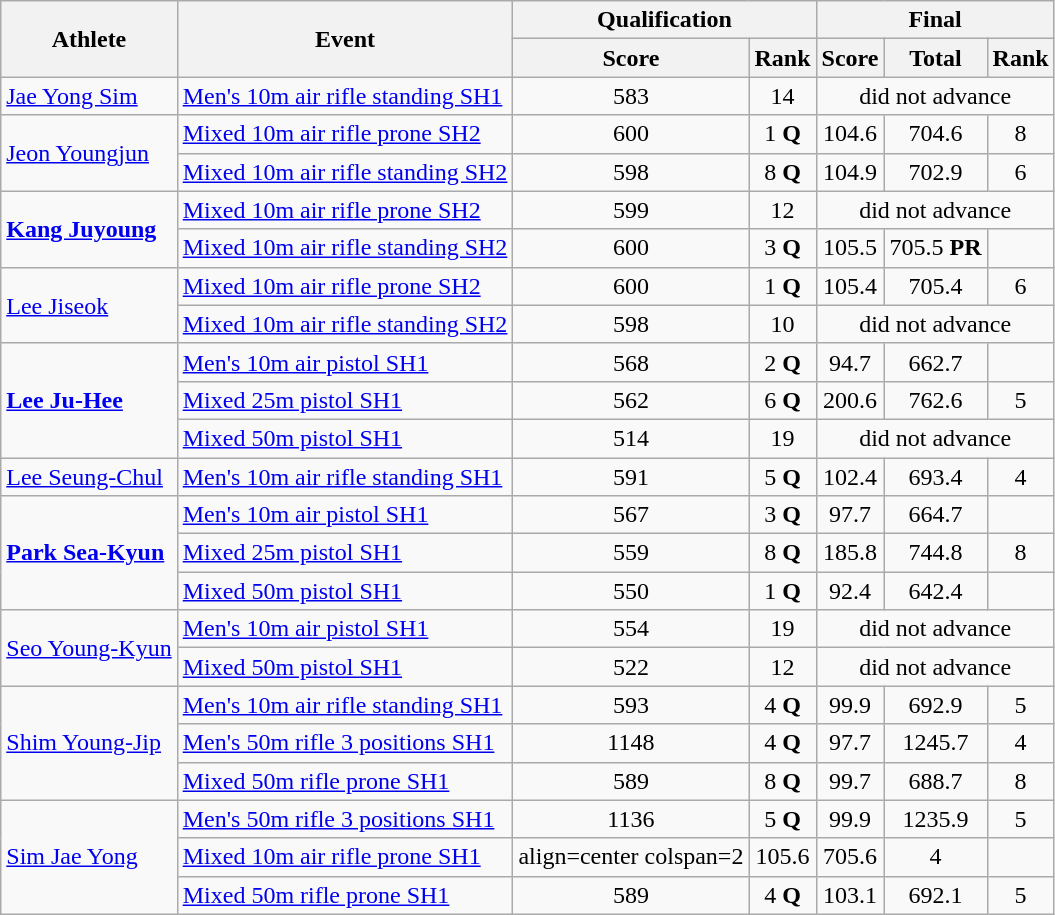<table class=wikitable>
<tr>
<th rowspan="2">Athlete</th>
<th rowspan="2">Event</th>
<th colspan="2">Qualification</th>
<th colspan="3">Final</th>
</tr>
<tr>
<th>Score</th>
<th>Rank</th>
<th>Score</th>
<th>Total</th>
<th>Rank</th>
</tr>
<tr>
<td><a href='#'>Jae Yong Sim</a></td>
<td><a href='#'>Men's 10m air rifle standing SH1</a></td>
<td align=center>583</td>
<td align=center>14</td>
<td align=center colspan=3>did not advance</td>
</tr>
<tr>
<td rowspan=2><a href='#'>Jeon Youngjun</a></td>
<td><a href='#'>Mixed 10m air rifle prone SH2</a></td>
<td align=center>600</td>
<td align=center>1 <strong>Q</strong></td>
<td align=center>104.6</td>
<td align=center>704.6</td>
<td align=center>8</td>
</tr>
<tr>
<td><a href='#'>Mixed 10m air rifle standing SH2</a></td>
<td align=center>598</td>
<td align=center>8 <strong>Q</strong></td>
<td align=center>104.9</td>
<td align=center>702.9</td>
<td align=center>6</td>
</tr>
<tr>
<td rowspan=2><strong><a href='#'>Kang Juyoung</a></strong></td>
<td><a href='#'>Mixed 10m air rifle prone SH2</a></td>
<td align=center>599</td>
<td align=center>12</td>
<td align=center colspan=3>did not advance</td>
</tr>
<tr>
<td><a href='#'>Mixed 10m air rifle standing SH2</a></td>
<td align=center>600</td>
<td align=center>3 <strong>Q</strong></td>
<td align=center>105.5</td>
<td align=center>705.5 <strong>PR</strong></td>
<td align=center></td>
</tr>
<tr>
<td rowspan=2><a href='#'>Lee Jiseok</a></td>
<td><a href='#'>Mixed 10m air rifle prone SH2</a></td>
<td align=center>600</td>
<td align=center>1 <strong>Q</strong></td>
<td align=center>105.4</td>
<td align=center>705.4</td>
<td align=center>6</td>
</tr>
<tr>
<td><a href='#'>Mixed 10m air rifle standing SH2</a></td>
<td align=center>598</td>
<td align=center>10</td>
<td align=center colspan=3>did not advance</td>
</tr>
<tr>
<td rowspan=3><strong><a href='#'>Lee Ju-Hee</a></strong></td>
<td><a href='#'>Men's 10m air pistol SH1</a></td>
<td align=center>568</td>
<td align=center>2 <strong>Q</strong></td>
<td align=center>94.7</td>
<td align=center>662.7</td>
<td align=center></td>
</tr>
<tr>
<td><a href='#'>Mixed 25m pistol SH1</a></td>
<td align=center>562</td>
<td align=center>6 <strong>Q</strong></td>
<td align=center>200.6</td>
<td align=center>762.6</td>
<td align=center>5</td>
</tr>
<tr>
<td><a href='#'>Mixed 50m pistol SH1</a></td>
<td align=center>514</td>
<td align=center>19</td>
<td align=center colspan=3>did not advance</td>
</tr>
<tr>
<td><a href='#'>Lee Seung-Chul</a></td>
<td><a href='#'>Men's 10m air rifle standing SH1</a></td>
<td align=center>591</td>
<td align=center>5 <strong>Q</strong></td>
<td align=center>102.4</td>
<td align=center>693.4</td>
<td align=center>4</td>
</tr>
<tr>
<td rowspan=3><strong><a href='#'>Park Sea-Kyun</a></strong></td>
<td><a href='#'>Men's 10m air pistol SH1</a></td>
<td align=center>567</td>
<td align=center>3 <strong>Q</strong></td>
<td align=center>97.7</td>
<td align=center>664.7</td>
<td align=center></td>
</tr>
<tr>
<td><a href='#'>Mixed 25m pistol SH1</a></td>
<td align=center>559</td>
<td align=center>8 <strong>Q</strong></td>
<td align=center>185.8</td>
<td align=center>744.8</td>
<td align=center>8</td>
</tr>
<tr>
<td><a href='#'>Mixed 50m pistol SH1</a></td>
<td align=center>550</td>
<td align=center>1 <strong>Q</strong></td>
<td align=center>92.4</td>
<td align=center>642.4</td>
<td align=center></td>
</tr>
<tr>
<td rowspan=2><a href='#'>Seo Young-Kyun</a></td>
<td><a href='#'>Men's 10m air pistol SH1</a></td>
<td align=center>554</td>
<td align=center>19</td>
<td align=center colspan=3>did not advance</td>
</tr>
<tr>
<td><a href='#'>Mixed 50m pistol SH1</a></td>
<td align=center>522</td>
<td align=center>12</td>
<td align=center colspan=3>did not advance</td>
</tr>
<tr>
<td rowspan=3><a href='#'>Shim Young-Jip</a></td>
<td><a href='#'>Men's 10m air rifle standing SH1</a></td>
<td align=center>593</td>
<td align=center>4 <strong>Q</strong></td>
<td align=center>99.9</td>
<td align=center>692.9</td>
<td align=center>5</td>
</tr>
<tr>
<td><a href='#'>Men's 50m rifle 3 positions SH1</a></td>
<td align=center>1148</td>
<td align=center>4 <strong>Q</strong></td>
<td align=center>97.7</td>
<td align=center>1245.7</td>
<td align=center>4</td>
</tr>
<tr>
<td><a href='#'>Mixed 50m rifle prone SH1</a></td>
<td align=center>589</td>
<td align=center>8 <strong>Q</strong></td>
<td align=center>99.7</td>
<td align=center>688.7</td>
<td align=center>8</td>
</tr>
<tr>
<td rowspan=3><a href='#'>Sim Jae Yong</a></td>
<td><a href='#'>Men's 50m rifle 3 positions SH1</a></td>
<td align=center>1136</td>
<td align=center>5 <strong>Q</strong></td>
<td align=center>99.9</td>
<td align=center>1235.9</td>
<td align=center>5</td>
</tr>
<tr>
<td><a href='#'>Mixed 10m air rifle prone SH1</a></td>
<td>align=center colspan=2 </td>
<td align=center>105.6</td>
<td align=center>705.6</td>
<td align=center>4</td>
</tr>
<tr>
<td><a href='#'>Mixed 50m rifle prone SH1</a></td>
<td align=center>589</td>
<td align=center>4 <strong>Q</strong></td>
<td align=center>103.1</td>
<td align=center>692.1</td>
<td align=center>5</td>
</tr>
</table>
